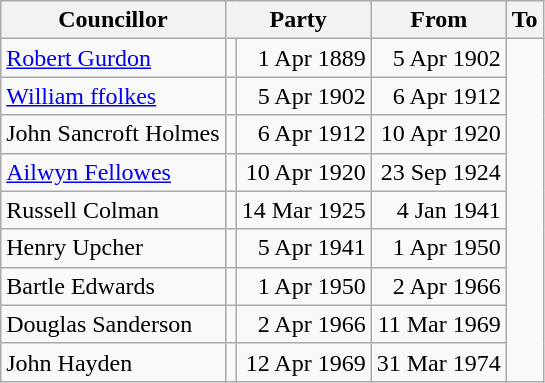<table class=wikitable>
<tr>
<th>Councillor</th>
<th colspan=2>Party</th>
<th>From</th>
<th>To</th>
</tr>
<tr>
<td><a href='#'>Robert Gurdon</a></td>
<td></td>
<td align=right>1 Apr 1889</td>
<td align=right>5 Apr 1902</td>
</tr>
<tr>
<td><a href='#'>William ffolkes</a></td>
<td></td>
<td align=right>5 Apr 1902</td>
<td align=right>6 Apr 1912</td>
</tr>
<tr>
<td>John Sancroft Holmes</td>
<td></td>
<td align=right>6 Apr 1912</td>
<td align=right>10 Apr 1920</td>
</tr>
<tr>
<td><a href='#'>Ailwyn Fellowes</a></td>
<td></td>
<td align=right>10 Apr 1920</td>
<td align=right>23 Sep 1924</td>
</tr>
<tr>
<td>Russell Colman</td>
<td></td>
<td align=right>14 Mar 1925</td>
<td align=right>4 Jan 1941</td>
</tr>
<tr>
<td>Henry Upcher</td>
<td></td>
<td align=right>5 Apr 1941</td>
<td align=right>1 Apr 1950</td>
</tr>
<tr>
<td>Bartle Edwards</td>
<td></td>
<td align=right>1 Apr 1950</td>
<td align=right>2 Apr 1966</td>
</tr>
<tr>
<td>Douglas Sanderson</td>
<td></td>
<td align=right>2 Apr 1966</td>
<td align=right>11 Mar 1969</td>
</tr>
<tr>
<td>John Hayden</td>
<td></td>
<td align=right>12 Apr 1969</td>
<td align=right>31 Mar 1974</td>
</tr>
</table>
